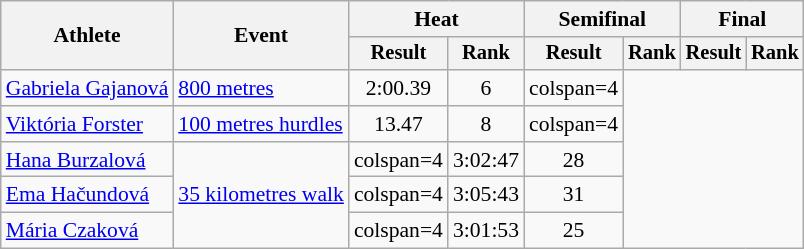<table class="wikitable" style="font-size:90%">
<tr>
<th rowspan="2">Athlete</th>
<th rowspan="2">Event</th>
<th colspan="2">Heat</th>
<th colspan="2">Semifinal</th>
<th colspan="2">Final</th>
</tr>
<tr style="font-size:95%">
<th>Result</th>
<th>Rank</th>
<th>Result</th>
<th>Rank</th>
<th>Result</th>
<th>Rank</th>
</tr>
<tr align=center>
<td align=left><a href='#'>Gabriela Gajanová</a></td>
<td align=left><a href='#'>800 metres</a></td>
<td>2:00.39</td>
<td>6</td>
<td>colspan=4 </td>
</tr>
<tr align=center>
<td align=left><a href='#'>Viktória Forster</a></td>
<td align=left><a href='#'>100 metres hurdles</a></td>
<td>13.47</td>
<td>8</td>
<td>colspan=4 </td>
</tr>
<tr align=center>
<td align=left><a href='#'>Hana Burzalová</a></td>
<td align=left rowspan=3><a href='#'>35 kilometres walk</a></td>
<td>colspan=4</td>
<td>3:02:47 </td>
<td>28</td>
</tr>
<tr align=center>
<td align=left><a href='#'>Ema Hačundová</a></td>
<td>colspan=4</td>
<td>3:05:43 </td>
<td>31</td>
</tr>
<tr align=center>
<td align=left><a href='#'>Mária Czaková</a></td>
<td>colspan=4</td>
<td>3:01:53 </td>
<td>25</td>
</tr>
</table>
